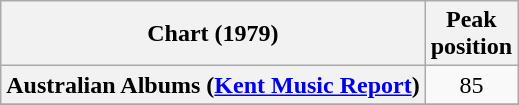<table class="wikitable sortable plainrowheaders" style="text-align:center">
<tr>
<th scope="col">Chart (1979)</th>
<th scope="col">Peak<br>position</th>
</tr>
<tr>
<th scope="row">Australian Albums (<a href='#'>Kent Music Report</a>)</th>
<td>85</td>
</tr>
<tr>
</tr>
<tr>
</tr>
</table>
